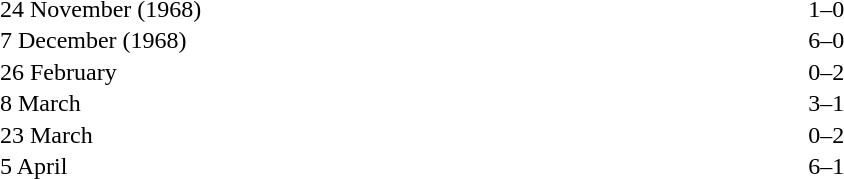<table cellspacing=1 width=70%>
<tr>
<th width=25%></th>
<th width=30%></th>
<th width=15%></th>
<th width=30%></th>
</tr>
<tr>
<td>24 November (1968)</td>
<td align=right></td>
<td align=center>1–0</td>
<td></td>
</tr>
<tr>
<td>7 December (1968)</td>
<td align=right></td>
<td align=center>6–0</td>
<td></td>
</tr>
<tr>
<td>26 February</td>
<td align=right></td>
<td align=center>0–2</td>
<td></td>
</tr>
<tr>
<td>8 March</td>
<td align=right></td>
<td align=center>3–1</td>
<td></td>
</tr>
<tr>
<td>23 March</td>
<td align=right></td>
<td align=center>0–2</td>
<td></td>
</tr>
<tr>
<td>5 April</td>
<td align=right></td>
<td align=center>6–1</td>
<td></td>
</tr>
</table>
